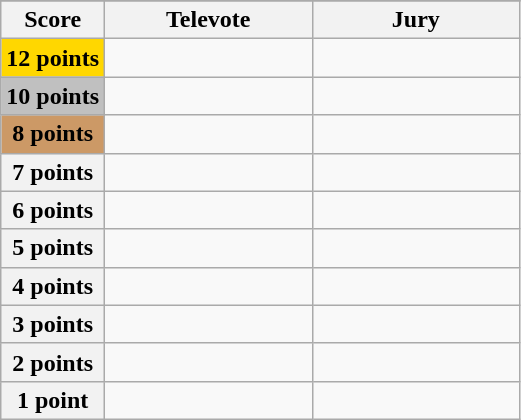<table class="wikitable">
<tr>
</tr>
<tr>
<th scope="col" width="20%">Score</th>
<th scope="col" width="40%">Televote</th>
<th scope="col" width="40%">Jury</th>
</tr>
<tr>
<th scope="row" style="background:gold">12 points</th>
<td></td>
<td></td>
</tr>
<tr>
<th scope="row" style="background:silver">10 points</th>
<td></td>
<td></td>
</tr>
<tr>
<th scope="row" style="background:#CC9966">8 points</th>
<td></td>
<td></td>
</tr>
<tr>
<th scope="row">7 points</th>
<td></td>
<td></td>
</tr>
<tr>
<th scope="row">6 points</th>
<td></td>
<td></td>
</tr>
<tr>
<th scope="row">5 points</th>
<td></td>
<td></td>
</tr>
<tr>
<th scope="row">4 points</th>
<td></td>
<td></td>
</tr>
<tr>
<th scope="row">3 points</th>
<td></td>
<td></td>
</tr>
<tr>
<th scope="row">2 points</th>
<td></td>
<td></td>
</tr>
<tr>
<th scope="row">1 point</th>
<td></td>
<td></td>
</tr>
</table>
